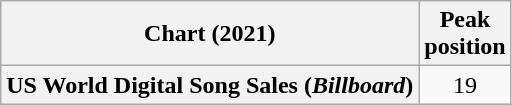<table class="wikitable plainrowheaders" style="text-align:center">
<tr>
<th scope="col">Chart (2021)</th>
<th scope="col">Peak<br>position</th>
</tr>
<tr>
<th scope="row">US World Digital Song Sales (<em>Billboard</em>)</th>
<td>19</td>
</tr>
</table>
